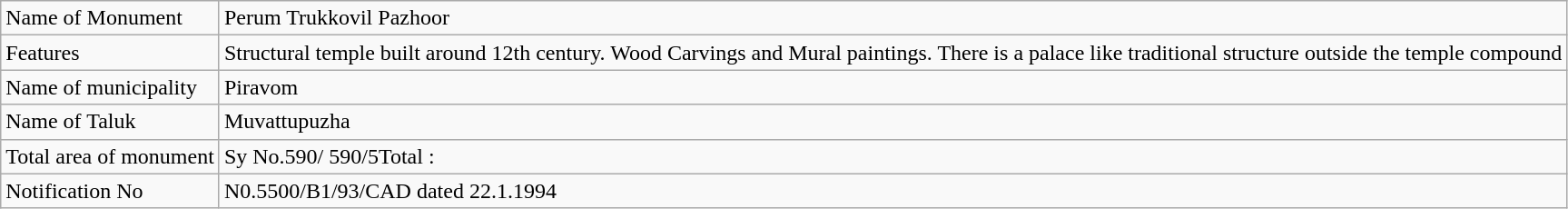<table class="wikitable">
<tr>
<td>Name of Monument</td>
<td>Perum Trukkovil Pazhoor</td>
</tr>
<tr>
<td>Features</td>
<td>Structural temple built around 12th century. Wood Carvings and Mural paintings. There is a palace like traditional structure outside the temple compound</td>
</tr>
<tr>
<td>Name of municipality</td>
<td>Piravom</td>
</tr>
<tr>
<td>Name of Taluk</td>
<td>Muvattupuzha</td>
</tr>
<tr>
<td>Total area of monument</td>
<td> Sy No.590/ 590/5Total : </td>
</tr>
<tr>
<td>Notification No</td>
<td>N0.5500/B1/93/CAD dated 22.1.1994</td>
</tr>
</table>
